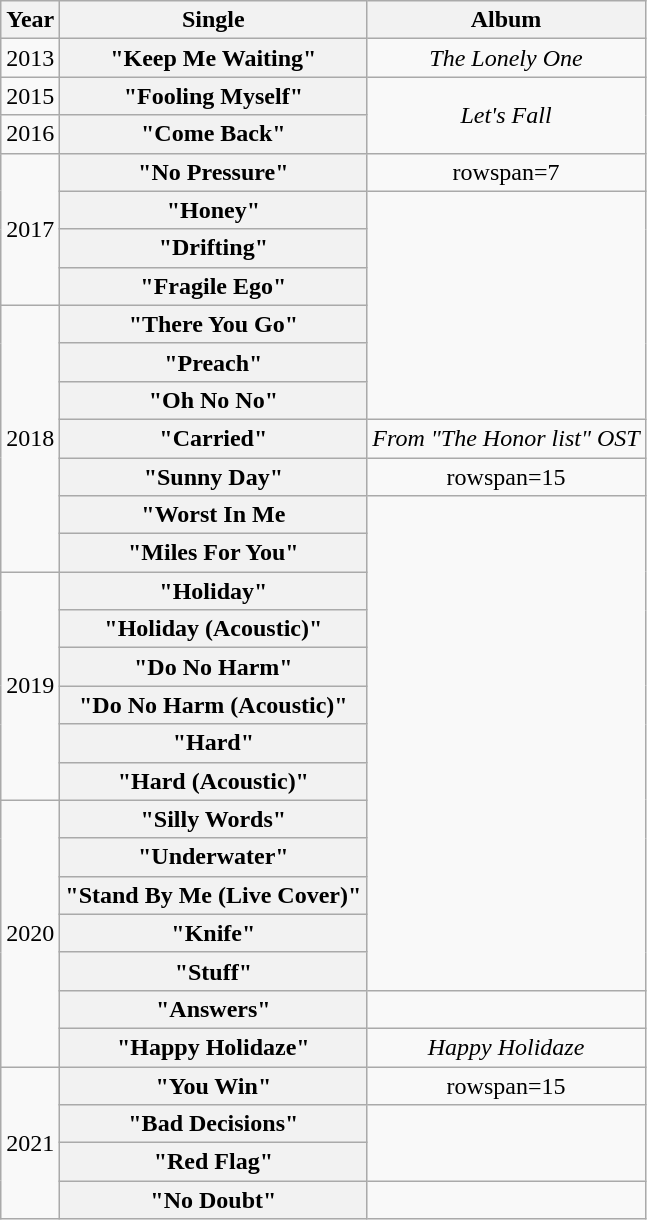<table class="wikitable plainrowheaders" style="text-align:center;">
<tr>
<th scope="col" rowspan="1">Year</th>
<th scope="col" rowspan="1">Single</th>
<th scope="col" rowspan="1">Album</th>
</tr>
<tr>
<td>2013</td>
<th scope="row">"Keep Me Waiting"</th>
<td><em>The Lonely One</em></td>
</tr>
<tr>
<td>2015</td>
<th scope="row">"Fooling Myself"</th>
<td rowspan=2><em>Let's Fall</em></td>
</tr>
<tr>
<td>2016</td>
<th scope="row">"Come Back"</th>
</tr>
<tr>
<td rowspan=4>2017</td>
<th scope="row">"No Pressure"</th>
<td>rowspan=7 </td>
</tr>
<tr>
<th scope="row">"Honey"</th>
</tr>
<tr>
<th scope="row">"Drifting"</th>
</tr>
<tr>
<th scope="row">"Fragile Ego"</th>
</tr>
<tr>
<td rowspan="7">2018</td>
<th scope="row">"There You Go"</th>
</tr>
<tr>
<th scope="row">"Preach"</th>
</tr>
<tr>
<th scope="row">"Oh No No"</th>
</tr>
<tr>
<th scope="row">"Carried"</th>
<td><em>From "The Honor list" OST</em></td>
</tr>
<tr>
<th scope="row">"Sunny Day"</th>
<td>rowspan=15 </td>
</tr>
<tr>
<th scope="row">"Worst In Me</th>
</tr>
<tr>
<th scope="row">"Miles For You"</th>
</tr>
<tr>
<td rowspan=6>2019</td>
<th scope="row">"Holiday"</th>
</tr>
<tr>
<th scope="row">"Holiday (Acoustic)"</th>
</tr>
<tr>
<th scope="row">"Do No Harm"</th>
</tr>
<tr>
<th scope="row">"Do No Harm (Acoustic)"</th>
</tr>
<tr>
<th scope="row">"Hard"</th>
</tr>
<tr>
<th scope="row">"Hard (Acoustic)"</th>
</tr>
<tr>
<td rowspan=7>2020</td>
<th scope="row">"Silly Words"</th>
</tr>
<tr>
<th scope="row">"Underwater"</th>
</tr>
<tr>
<th scope="row">"Stand By Me (Live Cover)"</th>
</tr>
<tr>
<th scope="row">"Knife"</th>
</tr>
<tr>
<th scope="row">"Stuff"</th>
</tr>
<tr>
<th scope="row">"Answers"</th>
<td></td>
</tr>
<tr>
<th scope="row">"Happy Holidaze"</th>
<td><em>Happy Holidaze</em></td>
</tr>
<tr>
<td rowspan="5">2021</td>
<th scope="row">"You Win"</th>
<td>rowspan=15 </td>
</tr>
<tr>
<th scope="row">"Bad Decisions"</th>
</tr>
<tr>
<th scope="row">"Red Flag"</th>
</tr>
<tr>
<th scope="row">"No Doubt"</th>
<td></td>
</tr>
</table>
